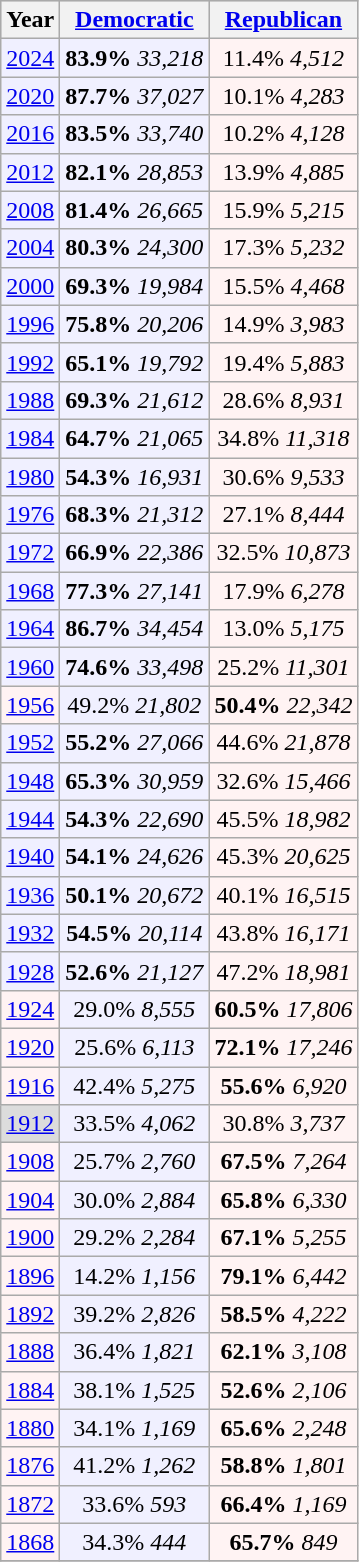<table class="wikitable"  margin:0 0 1em 1em; font-size:95%;">
<tr style="background:lightgrey;">
<th>Year</th>
<th><a href='#'>Democratic</a></th>
<th><a href='#'>Republican</a></th>
</tr>
<tr style="text-align:center;">
<td style="background:#f0f0ff;"><a href='#'>2024</a></td>
<td style="background:#f0f0ff;"><strong>83.9%</strong> <em>33,218</em></td>
<td style="background:#fff3f3;">11.4% <em>4,512</em></td>
</tr>
<tr style="text-align:center;">
<td style="background:#f0f0ff;"><a href='#'>2020</a></td>
<td style="background:#f0f0ff;"><strong>87.7%</strong> <em>37,027</em></td>
<td style="background:#fff3f3;">10.1% <em>4,283</em></td>
</tr>
<tr style="text-align:center;">
<td style="background:#f0f0ff;"><a href='#'>2016</a></td>
<td style="background:#f0f0ff;"><strong>83.5%</strong> <em>33,740</em></td>
<td style="background:#fff3f3;">10.2% <em>4,128</em></td>
</tr>
<tr style="text-align:center;">
<td style="background:#f0f0ff;"><a href='#'>2012</a></td>
<td style="background:#f0f0ff;"><strong>82.1%</strong> <em>28,853</em></td>
<td style="background:#fff3f3;">13.9% <em>4,885</em></td>
</tr>
<tr style="text-align:center;">
<td style="background:#f0f0ff;"><a href='#'>2008</a></td>
<td style="background:#f0f0ff;"><strong>81.4%</strong> <em>26,665</em></td>
<td style="background:#fff3f3;">15.9% <em>5,215</em></td>
</tr>
<tr style="text-align:center;">
<td style="background:#f0f0ff;"><a href='#'>2004</a></td>
<td style="background:#f0f0ff;"><strong>80.3%</strong> <em>24,300</em></td>
<td style="background:#fff3f3;">17.3% <em>5,232</em></td>
</tr>
<tr style="text-align:center;">
<td style="background:#f0f0ff;"><a href='#'>2000</a></td>
<td style="background:#f0f0ff;"><strong>69.3%</strong> <em>19,984</em></td>
<td style="background:#fff3f3;">15.5% <em>4,468</em></td>
</tr>
<tr style="text-align:center;">
<td style="background:#f0f0ff;"><a href='#'>1996</a></td>
<td style="background:#f0f0ff;"><strong>75.8%</strong> <em>20,206</em></td>
<td style="background:#fff3f3;">14.9% <em>3,983</em></td>
</tr>
<tr style="text-align:center;">
<td style="background:#f0f0ff;"><a href='#'>1992</a></td>
<td style="background:#f0f0ff;"><strong>65.1%</strong> <em>19,792</em></td>
<td style="background:#fff3f3;">19.4% <em>5,883</em></td>
</tr>
<tr style="text-align:center;">
<td style="background:#f0f0ff;"><a href='#'>1988</a></td>
<td style="background:#f0f0ff;"><strong>69.3%</strong> <em>21,612</em></td>
<td style="background:#fff3f3;">28.6% <em>8,931</em></td>
</tr>
<tr style="text-align:center;">
<td style="background:#f0f0ff;"><a href='#'>1984</a></td>
<td style="background:#f0f0ff;"><strong>64.7%</strong> <em>21,065</em></td>
<td style="background:#fff3f3;">34.8% <em>11,318</em></td>
</tr>
<tr style="text-align:center;">
<td style="background:#f0f0ff;"><a href='#'>1980</a></td>
<td style="background:#f0f0ff;"><strong>54.3%</strong> <em>16,931</em></td>
<td style="background:#fff3f3;">30.6% <em>9,533</em></td>
</tr>
<tr style="text-align:center;">
<td style="background:#f0f0ff;"><a href='#'>1976</a></td>
<td style="background:#f0f0ff;"><strong>68.3%</strong> <em>21,312</em></td>
<td style="background:#fff3f3;">27.1% <em>8,444</em></td>
</tr>
<tr style="text-align:center;">
<td style="background:#f0f0ff;"><a href='#'>1972</a></td>
<td style="background:#f0f0ff;"><strong>66.9%</strong> <em>22,386</em></td>
<td style="background:#fff3f3;">32.5% <em>10,873</em></td>
</tr>
<tr style="text-align:center;">
<td style="background:#f0f0ff;"><a href='#'>1968</a></td>
<td style="background:#f0f0ff;"><strong>77.3%</strong> <em>27,141</em></td>
<td style="background:#fff3f3;">17.9% <em>6,278</em></td>
</tr>
<tr style="text-align:center;">
<td style="background:#f0f0ff;"><a href='#'>1964</a></td>
<td style="background:#f0f0ff;"><strong>86.7%</strong> <em>34,454</em></td>
<td style="background:#fff3f3;">13.0% <em>5,175</em></td>
</tr>
<tr style="text-align:center;">
<td style="background:#f0f0ff;"><a href='#'>1960</a></td>
<td style="background:#f0f0ff;"><strong>74.6%</strong> <em>33,498</em></td>
<td style="background:#fff3f3;">25.2% <em>11,301</em></td>
</tr>
<tr style="text-align:center;">
<td style="background:#fff3f3;"><a href='#'>1956</a></td>
<td style="background:#f0f0ff;">49.2% <em>21,802</em></td>
<td style="background:#fff3f3;"><strong>50.4%</strong> <em>22,342</em></td>
</tr>
<tr style="text-align:center;">
<td style="background:#f0f0ff;"><a href='#'>1952</a></td>
<td style="background:#f0f0ff;"><strong>55.2%</strong> <em>27,066</em></td>
<td style="background:#fff3f3;">44.6% <em>21,878</em></td>
</tr>
<tr style="text-align:center;">
<td style="background:#f0f0ff;"><a href='#'>1948</a></td>
<td style="background:#f0f0ff;"><strong>65.3%</strong> <em>30,959</em></td>
<td style="background:#fff3f3;">32.6% <em>15,466</em></td>
</tr>
<tr style="text-align:center;">
<td style="background:#f0f0ff;"><a href='#'>1944</a></td>
<td style="background:#f0f0ff;"><strong>54.3%</strong> <em>22,690</em></td>
<td style="background:#fff3f3;">45.5% <em>18,982</em></td>
</tr>
<tr style="text-align:center;">
<td style="background:#f0f0ff;"><a href='#'>1940</a></td>
<td style="background:#f0f0ff;"><strong>54.1%</strong> <em>24,626</em></td>
<td style="background:#fff3f3;">45.3% <em>20,625</em></td>
</tr>
<tr style="text-align:center;">
<td style="background:#f0f0ff;"><a href='#'>1936</a></td>
<td style="background:#f0f0ff;"><strong>50.1%</strong> <em>20,672</em></td>
<td style="background:#fff3f3;">40.1% <em>16,515</em></td>
</tr>
<tr style="text-align:center;">
<td style="background:#f0f0ff;"><a href='#'>1932</a></td>
<td style="background:#f0f0ff;"><strong>54.5%</strong> <em>20,114</em></td>
<td style="background:#fff3f3;">43.8% <em>16,171</em></td>
</tr>
<tr style="text-align:center;">
<td style="background:#f0f0ff;"><a href='#'>1928</a></td>
<td style="background:#f0f0ff;"><strong>52.6%</strong> <em>21,127</em></td>
<td style="background:#fff3f3;">47.2% <em>18,981</em></td>
</tr>
<tr style="text-align:center;">
<td style="background:#fff3f3;"><a href='#'>1924</a></td>
<td style="background:#f0f0ff;">29.0% <em>8,555</em></td>
<td style="background:#fff3f3;"><strong>60.5%</strong> <em>17,806</em></td>
</tr>
<tr style="text-align:center;">
<td style="background:#fff3f3;"><a href='#'>1920</a></td>
<td style="background:#f0f0ff;">25.6% <em>6,113</em></td>
<td style="background:#fff3f3;"><strong>72.1%</strong> <em>17,246</em></td>
</tr>
<tr style="text-align:center;">
<td style="background:#fff3f3;"><a href='#'>1916</a></td>
<td style="background:#f0f0ff;">42.4% <em>5,275</em></td>
<td style="background:#fff3f3;"><strong>55.6%</strong> <em>6,920</em></td>
</tr>
<tr style="text-align:center;">
<td style="background:#DCDCDC;"><a href='#'>1912</a></td>
<td style="background:#f0f0ff;">33.5% <em>4,062</em></td>
<td style="background:#fff3f3;">30.8% <em>3,737</em></td>
</tr>
<tr style="text-align:center;">
<td style="background:#fff3f3;"><a href='#'>1908</a></td>
<td style="background:#f0f0ff;">25.7% <em>2,760</em></td>
<td style="background:#fff3f3;"><strong>67.5%</strong> <em>7,264</em></td>
</tr>
<tr style="text-align:center;">
<td style="background:#fff3f3;"><a href='#'>1904</a></td>
<td style="background:#f0f0ff;">30.0% <em>2,884</em></td>
<td style="background:#fff3f3;"><strong>65.8%</strong> <em>6,330</em></td>
</tr>
<tr style="text-align:center;">
<td style="background:#fff3f3;"><a href='#'>1900</a></td>
<td style="background:#f0f0ff;">29.2% <em>2,284</em></td>
<td style="background:#fff3f3;"><strong>67.1%</strong> <em>5,255</em></td>
</tr>
<tr style="text-align:center;">
<td style="background:#fff3f3;"><a href='#'>1896</a></td>
<td style="background:#f0f0ff;">14.2% <em>1,156</em></td>
<td style="background:#fff3f3;"><strong>79.1%</strong> <em>6,442</em></td>
</tr>
<tr style="text-align:center;">
<td style="background:#fff3f3;"><a href='#'>1892</a></td>
<td style="background:#f0f0ff;">39.2% <em>2,826</em></td>
<td style="background:#fff3f3;"><strong>58.5%</strong> <em>4,222</em></td>
</tr>
<tr style="text-align:center;">
<td style="background:#fff3f3;"><a href='#'>1888</a></td>
<td style="background:#f0f0ff;">36.4% <em>1,821</em></td>
<td style="background:#fff3f3;"><strong>62.1%</strong> <em>3,108</em></td>
</tr>
<tr style="text-align:center;">
<td style="background:#fff3f3;"><a href='#'>1884</a></td>
<td style="background:#f0f0ff;">38.1% <em>1,525</em></td>
<td style="background:#fff3f3;"><strong>52.6%</strong> <em>2,106</em></td>
</tr>
<tr style="text-align:center;">
<td style="background:#fff3f3;"><a href='#'>1880</a></td>
<td style="background:#f0f0ff;">34.1% <em>1,169</em></td>
<td style="background:#fff3f3;"><strong>65.6%</strong> <em>2,248</em></td>
</tr>
<tr style="text-align:center;">
<td style="background:#fff3f3;"><a href='#'>1876</a></td>
<td style="background:#f0f0ff;">41.2% <em>1,262</em></td>
<td style="background:#fff3f3;"><strong>58.8%</strong> <em>1,801</em></td>
</tr>
<tr style="text-align:center;">
<td style="background:#fff3f3;"><a href='#'>1872</a></td>
<td style="background:#f0f0ff;">33.6% <em>593</em></td>
<td style="background:#fff3f3;"><strong>66.4%</strong> <em>1,169</em></td>
</tr>
<tr style="text-align:center;">
<td style="background:#fff3f3;"><a href='#'>1868</a></td>
<td style="background:#f0f0ff;">34.3% <em>444</em></td>
<td style="background:#fff3f3;"><strong>65.7%</strong> <em>849</em></td>
</tr>
<tr style="text-align:center;">
</tr>
</table>
